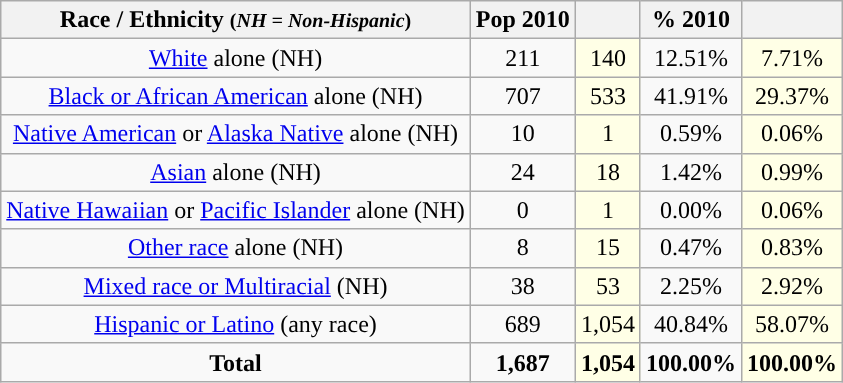<table class="wikitable" style="text-align:center;">
<tr>
<th>Race / Ethnicity <small>(<em>NH = Non-Hispanic</em>)</small></th>
<th>Pop 2010</th>
<th></th>
<th>% 2010</th>
<th></th>
</tr>
<tr>
<td><a href='#'>White</a> alone (NH)</td>
<td>211</td>
<td style='background: #ffffe6;'>140</td>
<td>12.51%</td>
<td style='background: #ffffe6;'>7.71%</td>
</tr>
<tr>
<td><a href='#'>Black or African American</a> alone (NH)</td>
<td>707</td>
<td style='background: #ffffe6;'>533</td>
<td>41.91%</td>
<td style='background: #ffffe6;'>29.37%</td>
</tr>
<tr>
<td><a href='#'>Native American</a> or <a href='#'>Alaska Native</a> alone (NH)</td>
<td>10</td>
<td style='background: #ffffe6;'>1</td>
<td>0.59%</td>
<td style='background: #ffffe6;'>0.06%</td>
</tr>
<tr>
<td><a href='#'>Asian</a> alone (NH)</td>
<td>24</td>
<td style='background: #ffffe6;'>18</td>
<td>1.42%</td>
<td style='background: #ffffe6;'>0.99%</td>
</tr>
<tr>
<td><a href='#'>Native Hawaiian</a> or <a href='#'>Pacific Islander</a> alone (NH)</td>
<td>0</td>
<td style='background: #ffffe6;'>1</td>
<td>0.00%</td>
<td style='background: #ffffe6;'>0.06%</td>
</tr>
<tr>
<td><a href='#'>Other race</a> alone (NH)</td>
<td>8</td>
<td style='background: #ffffe6;'>15</td>
<td>0.47%</td>
<td style='background: #ffffe6;'>0.83%</td>
</tr>
<tr>
<td><a href='#'>Mixed race or Multiracial</a> (NH)</td>
<td>38</td>
<td style='background: #ffffe6;'>53</td>
<td>2.25%</td>
<td style='background: #ffffe6;'>2.92%</td>
</tr>
<tr>
<td><a href='#'>Hispanic or Latino</a> (any race)</td>
<td>689</td>
<td style='background: #ffffe6;'>1,054</td>
<td>40.84%</td>
<td style='background: #ffffe6;'>58.07%</td>
</tr>
<tr>
<td><strong>Total</strong></td>
<td><strong>1,687</strong></td>
<td style='background: #ffffe6;'><strong>1,054</strong></td>
<td><strong>100.00%</strong></td>
<td style='background: #ffffe6;'><strong>100.00%</strong></td>
</tr>
</table>
